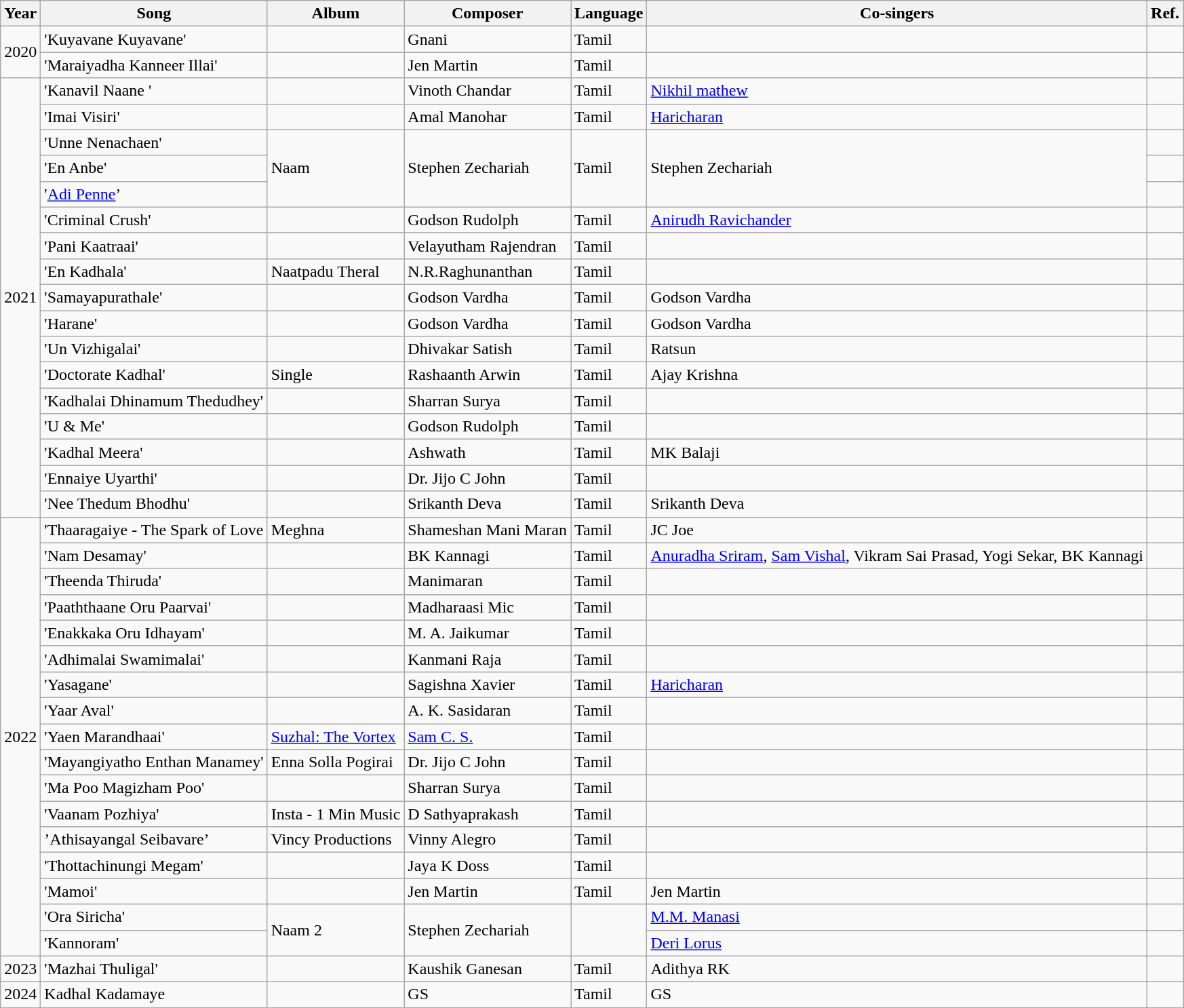<table class="wikitable">
<tr>
<th>Year</th>
<th>Song</th>
<th>Album</th>
<th>Composer</th>
<th>Language</th>
<th>Co-singers</th>
<th>Ref.</th>
</tr>
<tr>
<td rowspan="2">2020</td>
<td>'Kuyavane Kuyavane'</td>
<td></td>
<td>Gnani</td>
<td>Tamil</td>
<td></td>
<td></td>
</tr>
<tr>
<td>'Maraiyadha Kanneer Illai'</td>
<td></td>
<td>Jen Martin</td>
<td>Tamil</td>
<td></td>
<td></td>
</tr>
<tr>
<td rowspan="17">2021</td>
<td>'Kanavil Naane '</td>
<td></td>
<td>Vinoth Chandar</td>
<td>Tamil</td>
<td><a href='#'>Nikhil mathew</a></td>
<td></td>
</tr>
<tr>
<td>'Imai Visiri'</td>
<td></td>
<td>Amal Manohar</td>
<td>Tamil</td>
<td><a href='#'>Haricharan</a></td>
<td></td>
</tr>
<tr>
<td>'Unne Nenachaen'</td>
<td rowspan="3">Naam</td>
<td rowspan="3">Stephen Zechariah</td>
<td rowspan="3">Tamil</td>
<td rowspan="3">Stephen Zechariah</td>
<td></td>
</tr>
<tr>
<td>'En Anbe'</td>
<td></td>
</tr>
<tr>
<td>'<a href='#'>Adi Penne</a>’</td>
<td></td>
</tr>
<tr>
<td>'Criminal Crush'</td>
<td></td>
<td>Godson Rudolph</td>
<td>Tamil</td>
<td><a href='#'>Anirudh Ravichander</a></td>
<td></td>
</tr>
<tr>
<td>'Pani Kaatraai'</td>
<td></td>
<td>Velayutham Rajendran</td>
<td>Tamil</td>
<td></td>
<td></td>
</tr>
<tr>
<td>'En Kadhala'</td>
<td>Naatpadu Theral</td>
<td>N.R.Raghunanthan</td>
<td>Tamil</td>
<td></td>
<td></td>
</tr>
<tr>
<td>'Samayapurathale'</td>
<td></td>
<td>Godson Vardha</td>
<td>Tamil</td>
<td>Godson Vardha</td>
<td></td>
</tr>
<tr>
<td>'Harane'</td>
<td></td>
<td>Godson Vardha</td>
<td>Tamil</td>
<td>Godson Vardha</td>
<td></td>
</tr>
<tr>
<td>'Un Vizhigalai'</td>
<td></td>
<td>Dhivakar Satish</td>
<td>Tamil</td>
<td>Ratsun</td>
<td></td>
</tr>
<tr>
<td>'Doctorate Kadhal'</td>
<td>Single</td>
<td>Rashaanth Arwin</td>
<td>Tamil</td>
<td>Ajay Krishna</td>
<td></td>
</tr>
<tr>
<td>'Kadhalai Dhinamum Thedudhey'</td>
<td></td>
<td>Sharran Surya</td>
<td>Tamil</td>
<td></td>
<td></td>
</tr>
<tr>
<td>'U & Me'</td>
<td></td>
<td>Godson Rudolph</td>
<td>Tamil</td>
<td></td>
<td></td>
</tr>
<tr>
<td>'Kadhal Meera'</td>
<td></td>
<td>Ashwath</td>
<td>Tamil</td>
<td>MK Balaji</td>
<td></td>
</tr>
<tr>
<td>'Ennaiye Uyarthi'</td>
<td></td>
<td>Dr. Jijo C John</td>
<td>Tamil</td>
<td></td>
<td></td>
</tr>
<tr>
<td>'Nee Thedum Bhodhu'</td>
<td></td>
<td>Srikanth Deva</td>
<td>Tamil</td>
<td>Srikanth Deva</td>
<td></td>
</tr>
<tr>
<td rowspan="17">2022</td>
<td>'Thaaragaiye - The Spark of Love</td>
<td>Meghna</td>
<td>Shameshan Mani Maran</td>
<td>Tamil</td>
<td>JC Joe</td>
<td></td>
</tr>
<tr>
<td>'Nam Desamay'</td>
<td></td>
<td>BK Kannagi</td>
<td>Tamil</td>
<td><a href='#'>Anuradha Sriram</a>, <a href='#'>Sam Vishal</a>, Vikram Sai Prasad, Yogi Sekar, BK Kannagi</td>
<td></td>
</tr>
<tr>
<td>'Theenda Thiruda'</td>
<td></td>
<td>Manimaran</td>
<td>Tamil</td>
<td></td>
<td></td>
</tr>
<tr>
<td>'Paaththaane Oru Paarvai'</td>
<td></td>
<td>Madharaasi Mic</td>
<td>Tamil</td>
<td></td>
<td></td>
</tr>
<tr>
<td>'Enakkaka Oru Idhayam'</td>
<td></td>
<td>M. A. Jaikumar</td>
<td>Tamil</td>
<td></td>
<td></td>
</tr>
<tr>
<td>'Adhimalai Swamimalai'</td>
<td></td>
<td>Kanmani Raja</td>
<td>Tamil</td>
<td></td>
<td></td>
</tr>
<tr>
<td>'Yasagane'</td>
<td></td>
<td>Sagishna Xavier</td>
<td>Tamil</td>
<td><a href='#'>Haricharan</a></td>
<td></td>
</tr>
<tr>
<td>'Yaar Aval'</td>
<td></td>
<td>A. K. Sasidaran</td>
<td>Tamil</td>
<td></td>
<td></td>
</tr>
<tr>
<td>'Yaen Marandhaai'</td>
<td><a href='#'>Suzhal: The Vortex</a></td>
<td><a href='#'>Sam C. S.</a></td>
<td>Tamil</td>
<td></td>
<td></td>
</tr>
<tr>
<td>'Mayangiyatho Enthan Manamey'</td>
<td>Enna Solla Pogirai</td>
<td>Dr. Jijo C John</td>
<td>Tamil</td>
<td></td>
<td></td>
</tr>
<tr>
<td>'Ma Poo Magizham Poo'</td>
<td></td>
<td>Sharran Surya</td>
<td>Tamil</td>
<td></td>
<td></td>
</tr>
<tr>
<td>'Vaanam Pozhiya'</td>
<td>Insta - 1 Min Music</td>
<td>D Sathyaprakash</td>
<td>Tamil</td>
<td></td>
<td></td>
</tr>
<tr>
<td>’Athisayangal Seibavare’</td>
<td>Vincy Productions</td>
<td>Vinny Alegro</td>
<td>Tamil</td>
<td></td>
<td></td>
</tr>
<tr>
<td>'Thottachinungi Megam'</td>
<td></td>
<td>Jaya K Doss</td>
<td>Tamil</td>
<td></td>
<td></td>
</tr>
<tr>
<td>'Mamoi'</td>
<td></td>
<td>Jen Martin</td>
<td>Tamil</td>
<td>Jen Martin</td>
<td></td>
</tr>
<tr>
<td>'Ora Siricha'</td>
<td rowspan="2">Naam 2</td>
<td rowspan="2">Stephen Zechariah</td>
<td rowspan="2"></td>
<td><a href='#'>M.M. Manasi</a></td>
<td></td>
</tr>
<tr>
<td>'Kannoram'</td>
<td><a href='#'>Deri Lorus</a></td>
<td></td>
</tr>
<tr>
<td>2023</td>
<td>'Mazhai Thuligal'</td>
<td></td>
<td>Kaushik Ganesan</td>
<td>Tamil</td>
<td>Adithya RK</td>
<td></td>
</tr>
<tr>
<td>2024</td>
<td>Kadhal Kadamaye</td>
<td></td>
<td>GS</td>
<td>Tamil</td>
<td>GS</td>
<td></td>
</tr>
</table>
